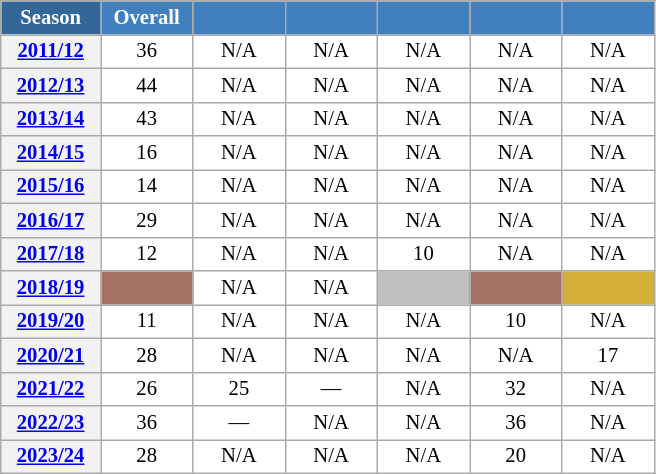<table class="wikitable" style="font-size:86%; text-align:center; border:grey solid 1px; border-collapse:collapse; background:#ffffff;">
<tr>
<th style="background-color:#369; color:white; width:60px;"> Season </th>
<th style="background-color:#4180be; color:white; width:55px;">Overall</th>
<th style="background-color:#4180be; color:white; width:55px;"></th>
<th style="background-color:#4180be; color:white; width:55px;"></th>
<th style="background-color:#4180be; color:white; width:55px;"></th>
<th style="background-color:#4180be; color:white; width:55px;"></th>
<th style="background-color:#4180be; color:white; width:55px;"></th>
</tr>
<tr>
<th scope=row align=center><a href='#'>2011/12</a></th>
<td align=center>36</td>
<td align=center>N/A</td>
<td align=center>N/A</td>
<td align=center>N/A</td>
<td align=center>N/A</td>
<td align=center>N/A</td>
</tr>
<tr>
<th scope=row align=center><a href='#'>2012/13</a></th>
<td align=center>44</td>
<td align=center>N/A</td>
<td align=center>N/A</td>
<td align=center>N/A</td>
<td align=center>N/A</td>
<td align=center>N/A</td>
</tr>
<tr>
<th scope=row align=center><a href='#'>2013/14</a></th>
<td align=center>43</td>
<td align=center>N/A</td>
<td align=center>N/A</td>
<td align=center>N/A</td>
<td align=center>N/A</td>
<td align=center>N/A</td>
</tr>
<tr>
<th scope=row align=center><a href='#'>2014/15</a></th>
<td align=center>16</td>
<td align=center>N/A</td>
<td align=center>N/A</td>
<td align=center>N/A</td>
<td align=center>N/A</td>
<td align=center>N/A</td>
</tr>
<tr>
<th scope=row align=center><a href='#'>2015/16</a></th>
<td align=center>14</td>
<td align=center>N/A</td>
<td align=center>N/A</td>
<td align=center>N/A</td>
<td align=center>N/A</td>
<td align=center>N/A</td>
</tr>
<tr>
<th scope=row align=center><a href='#'>2016/17</a></th>
<td align=center>29</td>
<td align=center>N/A</td>
<td align=center>N/A</td>
<td align=center>N/A</td>
<td align=center>N/A</td>
<td align=center>N/A</td>
</tr>
<tr>
<th scope=row align=center><a href='#'>2017/18</a></th>
<td align=center>12</td>
<td align=center>N/A</td>
<td align=center>N/A</td>
<td align=center>10</td>
<td align=center>N/A</td>
<td align=center>N/A</td>
</tr>
<tr>
<th scope=row align=center><a href='#'>2018/19</a></th>
<td align=center bgcolor=#A57164></td>
<td align=center>N/A</td>
<td align=center>N/A</td>
<td align=center bgcolor=silver></td>
<td align=center bgcolor=#A57164></td>
<td align=center bgcolor=#D4AF37></td>
</tr>
<tr>
<th scope=row align=center><a href='#'>2019/20</a></th>
<td align=center>11</td>
<td align=center>N/A</td>
<td align=center>N/A</td>
<td align=center>N/A</td>
<td align=center>10</td>
<td align=center>N/A</td>
</tr>
<tr>
<th scope=row align=center><a href='#'>2020/21</a></th>
<td align=center>28</td>
<td align=center>N/A</td>
<td align=center>N/A</td>
<td align=center>N/A</td>
<td align=center>N/A</td>
<td align=center>17</td>
</tr>
<tr>
<th scope=row align=center><a href='#'>2021/22</a></th>
<td align=center>26</td>
<td align=center>25</td>
<td align=center>—</td>
<td align=center>N/A</td>
<td align=center>32</td>
<td align=center>N/A</td>
</tr>
<tr>
<th scope=row align=center><a href='#'>2022/23</a></th>
<td align=center>36</td>
<td align=center>—</td>
<td align=center>N/A</td>
<td align=center>N/A</td>
<td align=center>36</td>
<td align=center>N/A</td>
</tr>
<tr>
<th scope=row align=center><a href='#'>2023/24</a></th>
<td align=center>28</td>
<td align=center>N/A</td>
<td align=center>N/A</td>
<td align=center>N/A</td>
<td align=center>20</td>
<td align=center>N/A</td>
</tr>
</table>
